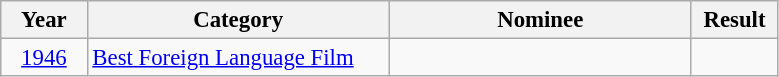<table class="wikitable plainrowheaders sortable" cellpadding="4" style="font-size: 95%">
<tr>
<th width="10%">Year</th>
<th width="35%">Category</th>
<th width="35%">Nominee</th>
<th width="10%">Result</th>
</tr>
<tr>
<td style="text-align:center;"><a href='#'>1946</a></td>
<td><a href='#'>Best Foreign Language Film</a></td>
<td></td>
<td></td>
</tr>
</table>
